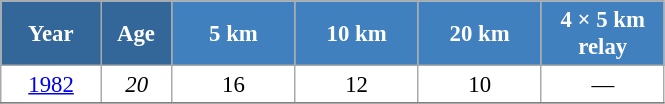<table class="wikitable" style="font-size:95%; text-align:center; border:grey solid 1px; border-collapse:collapse; background:#ffffff;">
<tr>
<th style="background-color:#369; color:white; width:60px;"> Year </th>
<th style="background-color:#369; color:white; width:40px;"> Age </th>
<th style="background-color:#4180be; color:white; width:75px;"> 5 km </th>
<th style="background-color:#4180be; color:white; width:75px;"> 10 km </th>
<th style="background-color:#4180be; color:white; width:75px;"> 20 km </th>
<th style="background-color:#4180be; color:white; width:75px;"> 4 × 5 km <br> relay </th>
</tr>
<tr>
<td><a href='#'>1982</a></td>
<td><em>20</em></td>
<td>16</td>
<td>12</td>
<td>10</td>
<td>—</td>
</tr>
<tr>
</tr>
</table>
